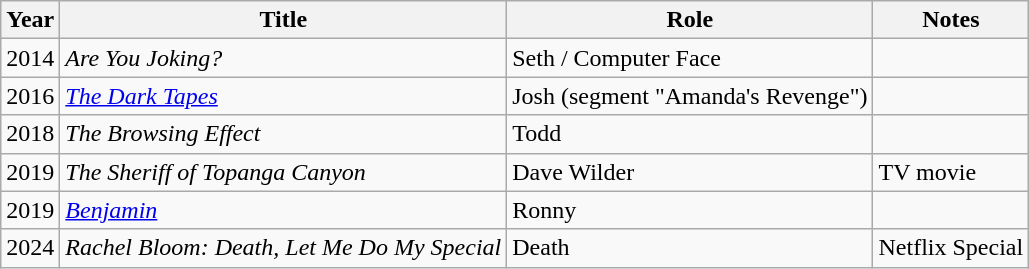<table class="wikitable sortable">
<tr>
<th>Year</th>
<th>Title</th>
<th>Role</th>
<th>Notes</th>
</tr>
<tr>
<td>2014</td>
<td><em>Are You Joking?</em></td>
<td>Seth / Computer Face</td>
<td></td>
</tr>
<tr>
<td>2016</td>
<td><em><a href='#'>The Dark Tapes</a></em></td>
<td>Josh (segment "Amanda's Revenge")</td>
<td></td>
</tr>
<tr>
<td>2018</td>
<td><em>The Browsing Effect</em></td>
<td>Todd</td>
<td></td>
</tr>
<tr>
<td>2019</td>
<td><em>The Sheriff of Topanga Canyon</em></td>
<td>Dave Wilder</td>
<td>TV movie</td>
</tr>
<tr>
<td>2019</td>
<td><a href='#'><em>Benjamin</em></a></td>
<td>Ronny</td>
<td></td>
</tr>
<tr>
<td>2024</td>
<td><em>Rachel Bloom: Death, Let Me Do My Special</em></td>
<td>Death</td>
<td>Netflix Special</td>
</tr>
</table>
